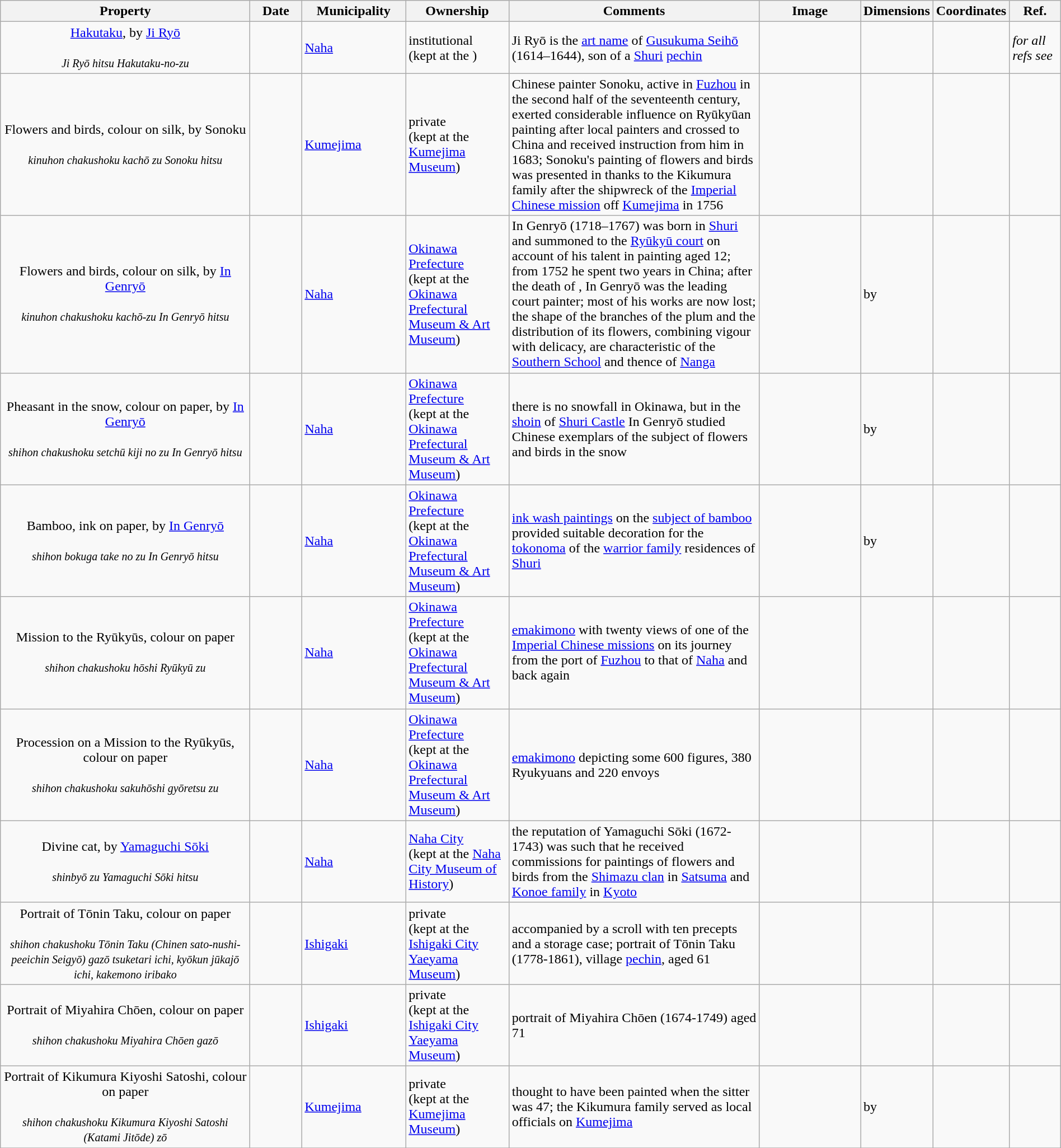<table class="wikitable sortable"  style="width:100%;">
<tr>
<th width="25%" align="left">Property</th>
<th width="5%" align="left" data-sort-type="number">Date</th>
<th width="10%" align="left">Municipality</th>
<th width="10%" align="left">Ownership</th>
<th width="25%" align="left" class="unsortable">Comments</th>
<th width="10%" align="left" class="unsortable">Image</th>
<th width="5%" align="left" class="unsortable">Dimensions</th>
<th width="5%" align="left" class="unsortable">Coordinates</th>
<th width="5%" align="left" class="unsortable">Ref.</th>
</tr>
<tr>
<td align="center"><a href='#'>Hakutaku</a>, by <a href='#'>Ji Ryō</a><br><br><small><em>Ji Ryō hitsu Hakutaku-no-zu</em></small></td>
<td></td>
<td><a href='#'>Naha</a></td>
<td>institutional<br>(kept at the )</td>
<td>Ji Ryō is the <a href='#'>art name</a> of <a href='#'>Gusukuma Seihō</a> (1614–1644), son of a <a href='#'>Shuri</a> <a href='#'>pechin</a></td>
<td></td>
<td></td>
<td></td>
<td><em>for all refs see</em> </td>
</tr>
<tr>
<td align="center">Flowers and birds, colour on silk, by Sonoku<br><br><small><em>kinuhon chakushoku kachō zu Sonoku hitsu</em></small></td>
<td></td>
<td><a href='#'>Kumejima</a></td>
<td>private<br>(kept at the <a href='#'>Kumejima Museum</a>)</td>
<td>Chinese painter Sonoku, active in <a href='#'>Fuzhou</a> in the second half of the seventeenth century, exerted considerable influence on Ryūkyūan painting after local painters  and  crossed to China and received instruction from him in 1683; Sonoku's painting of flowers and birds was presented in thanks to the Kikumura family after the shipwreck of the <a href='#'>Imperial Chinese mission</a> off <a href='#'>Kumejima</a> in 1756</td>
<td></td>
<td></td>
<td></td>
<td></td>
</tr>
<tr>
<td align="center">Flowers and birds, colour on silk, by <a href='#'>In Genryō</a><br><br><small><em>kinuhon chakushoku kachō-zu In Genryō hitsu</em></small></td>
<td></td>
<td><a href='#'>Naha</a></td>
<td><a href='#'>Okinawa Prefecture</a><br>(kept at the <a href='#'>Okinawa Prefectural Museum & Art Museum</a>)</td>
<td>In Genryō (1718–1767) was born in <a href='#'>Shuri</a> and summoned to the <a href='#'>Ryūkyū court</a> on account of his talent in painting aged 12; from 1752 he spent two years in China; after the death of , In Genryō was the leading court painter; most of his works are now lost; the shape of the branches of the plum and the distribution of its flowers, combining vigour with delicacy, are characteristic of the <a href='#'>Southern School</a> and thence of <a href='#'>Nanga</a></td>
<td></td>
<td> by </td>
<td></td>
<td></td>
</tr>
<tr>
<td align="center">Pheasant in the snow, colour on paper, by <a href='#'>In Genryō</a><br><br><small><em>shihon chakushoku setchū kiji no zu In Genryō hitsu</em></small></td>
<td></td>
<td><a href='#'>Naha</a></td>
<td><a href='#'>Okinawa Prefecture</a><br>(kept at the <a href='#'>Okinawa Prefectural Museum & Art Museum</a>)</td>
<td>there is no snowfall in Okinawa, but in the <a href='#'>shoin</a> of <a href='#'>Shuri Castle</a> In Genryō studied Chinese exemplars of the subject of flowers and birds in the snow</td>
<td></td>
<td> by </td>
<td></td>
<td></td>
</tr>
<tr>
<td align="center">Bamboo, ink on paper, by <a href='#'>In Genryō</a><br><br><small><em>shihon bokuga take no zu In Genryō hitsu</em></small></td>
<td></td>
<td><a href='#'>Naha</a></td>
<td><a href='#'>Okinawa Prefecture</a><br>(kept at the <a href='#'>Okinawa Prefectural Museum & Art Museum</a>)</td>
<td><a href='#'>ink wash paintings</a> on the <a href='#'>subject of bamboo</a> provided suitable decoration for the <a href='#'>tokonoma</a> of the <a href='#'>warrior family</a> residences of <a href='#'>Shuri</a></td>
<td></td>
<td> by </td>
<td></td>
<td></td>
</tr>
<tr>
<td align="center">Mission to the Ryūkyūs, colour on paper<br><br><small><em>shihon chakushoku hōshi Ryūkyū zu</em></small></td>
<td></td>
<td><a href='#'>Naha</a></td>
<td><a href='#'>Okinawa Prefecture</a><br>(kept at the <a href='#'>Okinawa Prefectural Museum & Art Museum</a>)</td>
<td><a href='#'>emakimono</a> with twenty views of one of the <a href='#'>Imperial Chinese missions</a> on its journey from the port of <a href='#'>Fuzhou</a> to that of <a href='#'>Naha</a> and back again</td>
<td></td>
<td></td>
<td></td>
<td></td>
</tr>
<tr>
<td align="center">Procession on a Mission to the Ryūkyūs, colour on paper<br><br><small><em>shihon chakushoku sakuhōshi gyōretsu zu</em></small></td>
<td></td>
<td><a href='#'>Naha</a></td>
<td><a href='#'>Okinawa Prefecture</a><br>(kept at the <a href='#'>Okinawa Prefectural Museum & Art Museum</a>)</td>
<td><a href='#'>emakimono</a> depicting some 600 figures, 380 Ryukyuans and 220 envoys</td>
<td></td>
<td></td>
<td></td>
<td></td>
</tr>
<tr>
<td align="center">Divine cat, by <a href='#'>Yamaguchi Sōki</a><br><br><small><em>shinbyō zu Yamaguchi Sōki hitsu</em></small></td>
<td></td>
<td><a href='#'>Naha</a></td>
<td><a href='#'>Naha City</a><br>(kept at the <a href='#'>Naha City Museum of History</a>)</td>
<td>the reputation of Yamaguchi Sōki (1672-1743) was such that he received commissions for paintings of flowers and birds from the <a href='#'>Shimazu clan</a> in <a href='#'>Satsuma</a> and <a href='#'>Konoe family</a> in <a href='#'>Kyoto</a></td>
<td></td>
<td></td>
<td></td>
<td></td>
</tr>
<tr>
<td align="center">Portrait of Tōnin Taku, colour on paper<br><br><small><em>shihon chakushoku Tōnin Taku (Chinen sato-nushi-peeichin Seigyō) gazō tsuketari ichi, kyōkun jūkajō ichi, kakemono iribako</em></small></td>
<td></td>
<td><a href='#'>Ishigaki</a></td>
<td>private<br>(kept at the <a href='#'>Ishigaki City Yaeyama Museum</a>)</td>
<td>accompanied by a scroll with ten precepts and a storage case; portrait of Tōnin Taku (1778-1861), village <a href='#'>pechin</a>, aged 61</td>
<td></td>
<td></td>
<td></td>
<td></td>
</tr>
<tr>
<td align="center">Portrait of Miyahira Chōen, colour on paper<br><br><small><em>shihon chakushoku Miyahira Chōen gazō</em></small></td>
<td></td>
<td><a href='#'>Ishigaki</a></td>
<td>private<br>(kept at the <a href='#'>Ishigaki City Yaeyama Museum</a>)</td>
<td>portrait of Miyahira Chōen (1674-1749) aged 71</td>
<td></td>
<td></td>
<td></td>
<td></td>
</tr>
<tr>
<td align="center">Portrait of Kikumura Kiyoshi Satoshi, colour on paper<br><br><small><em>shihon chakushoku Kikumura Kiyoshi Satoshi (Katami Jitōde) zō</em></small></td>
<td></td>
<td><a href='#'>Kumejima</a></td>
<td>private<br>(kept at the <a href='#'>Kumejima Museum</a>)</td>
<td>thought to have been painted when the sitter was 47; the Kikumura family served as local officials on <a href='#'>Kumejima</a></td>
<td></td>
<td> by </td>
<td></td>
<td></td>
</tr>
<tr>
</tr>
</table>
